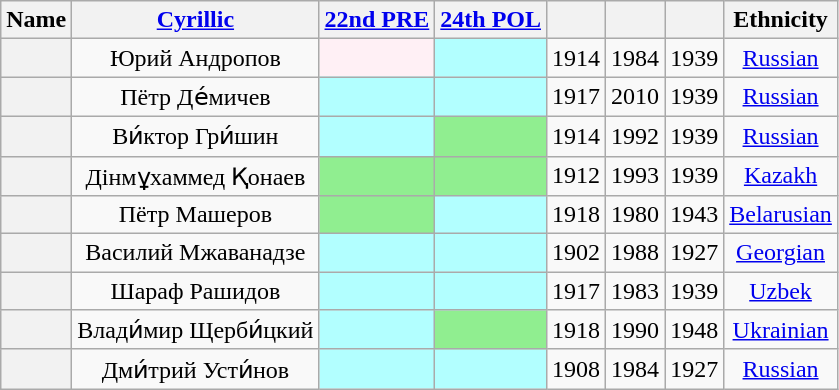<table class="wikitable sortable" style=text-align:center>
<tr>
<th scope="col">Name</th>
<th scope="col" class="unsortable"><a href='#'>Cyrillic</a></th>
<th scope="col"><a href='#'>22nd PRE</a></th>
<th scope="col"><a href='#'>24th POL</a></th>
<th scope="col"></th>
<th scope="col"></th>
<th scope="col"></th>
<th scope="col">Ethnicity</th>
</tr>
<tr>
<th align="center" scope="row" style="font-weight:normal;"></th>
<td>Юрий Андропов</td>
<td bgcolor = LavenderBlush></td>
<td bgcolor = #B2FFFF></td>
<td>1914</td>
<td>1984</td>
<td>1939</td>
<td><a href='#'>Russian</a></td>
</tr>
<tr>
<th align="center" scope="row" style="font-weight:normal;"></th>
<td>Пётр Де́мичев</td>
<td bgcolor = #B2FFFF></td>
<td bgcolor = #B2FFFF></td>
<td>1917</td>
<td>2010</td>
<td>1939</td>
<td><a href='#'>Russian</a></td>
</tr>
<tr>
<th align="center" scope="row" style="font-weight:normal;"></th>
<td>Ви́ктор Гри́шин</td>
<td bgcolor = #B2FFFF></td>
<td bgcolor = LightGreen></td>
<td>1914</td>
<td>1992</td>
<td>1939</td>
<td><a href='#'>Russian</a></td>
</tr>
<tr>
<th align="center" scope="row" style="font-weight:normal;"></th>
<td>Дінмұхаммед Қонаев</td>
<td bgcolor = LightGreen></td>
<td bgcolor = LightGreen></td>
<td>1912</td>
<td>1993</td>
<td>1939</td>
<td><a href='#'>Kazakh</a></td>
</tr>
<tr>
<th align="center" scope="row" style="font-weight:normal;"></th>
<td>Пётр Машеров</td>
<td bgcolor = LightGreen></td>
<td bgcolor = #B2FFFF></td>
<td>1918</td>
<td>1980</td>
<td>1943</td>
<td><a href='#'>Belarusian</a></td>
</tr>
<tr>
<th align="center" scope="row" style="font-weight:normal;"></th>
<td>Василий Мжаванадзе</td>
<td bgcolor = #B2FFFF></td>
<td bgcolor = #B2FFFF></td>
<td>1902</td>
<td>1988</td>
<td>1927</td>
<td><a href='#'>Georgian</a></td>
</tr>
<tr>
<th align="center" scope="row" style="font-weight:normal;"></th>
<td>Шараф Рашидов</td>
<td bgcolor = #B2FFFF></td>
<td bgcolor = #B2FFFF></td>
<td>1917</td>
<td>1983</td>
<td>1939</td>
<td><a href='#'>Uzbek</a></td>
</tr>
<tr>
<th align="center" scope="row" style="font-weight:normal;"></th>
<td>Влади́мир Щерби́цкий</td>
<td bgcolor = #B2FFFF></td>
<td bgcolor = LightGreen></td>
<td>1918</td>
<td>1990</td>
<td>1948</td>
<td><a href='#'>Ukrainian</a></td>
</tr>
<tr>
<th align="center" scope="row" style="font-weight:normal;"></th>
<td>Дми́трий Усти́нов</td>
<td bgcolor = #B2FFFF></td>
<td bgcolor = #B2FFFF></td>
<td>1908</td>
<td>1984</td>
<td>1927</td>
<td><a href='#'>Russian</a></td>
</tr>
</table>
